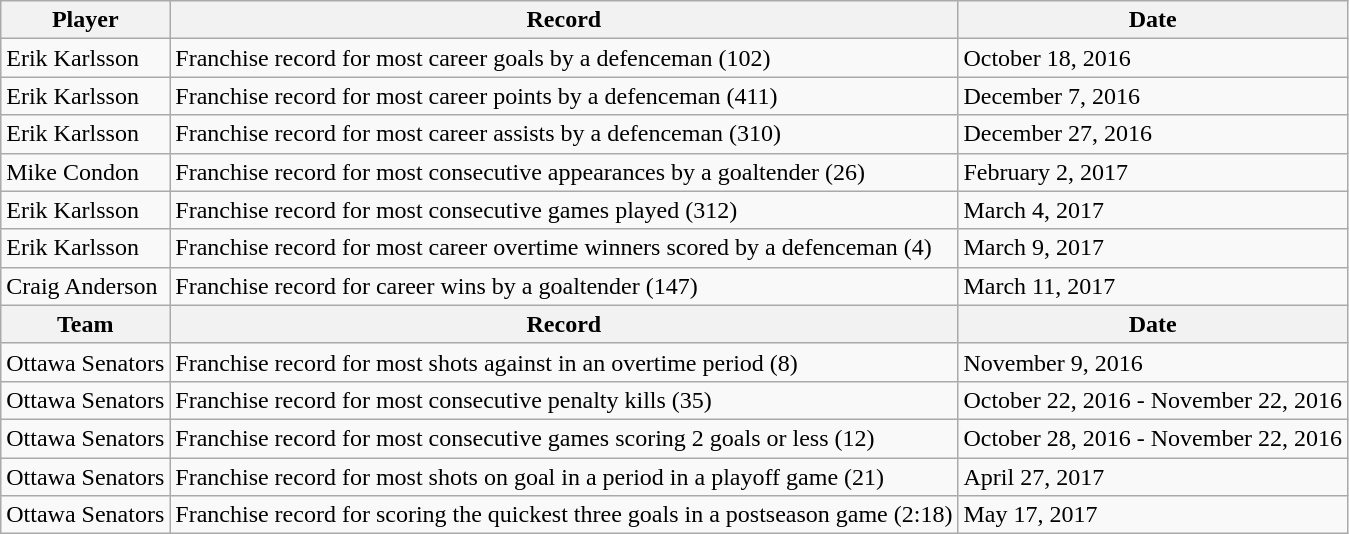<table class="wikitable">
<tr>
<th>Player</th>
<th>Record</th>
<th>Date</th>
</tr>
<tr>
<td>Erik Karlsson</td>
<td>Franchise record for most career goals by a defenceman (102)</td>
<td>October 18, 2016</td>
</tr>
<tr>
<td>Erik Karlsson</td>
<td>Franchise record for most career points by a defenceman (411)</td>
<td>December 7, 2016</td>
</tr>
<tr>
<td>Erik Karlsson</td>
<td>Franchise record for most career assists by a defenceman (310)</td>
<td>December 27, 2016</td>
</tr>
<tr>
<td>Mike Condon</td>
<td>Franchise record for most consecutive appearances by a goaltender (26)</td>
<td>February 2, 2017</td>
</tr>
<tr>
<td>Erik Karlsson</td>
<td>Franchise record for most consecutive games played (312)</td>
<td>March 4, 2017</td>
</tr>
<tr>
<td>Erik Karlsson</td>
<td>Franchise record for most career overtime winners scored by a defenceman (4)</td>
<td>March 9, 2017</td>
</tr>
<tr>
<td>Craig Anderson</td>
<td>Franchise record for career wins by a goaltender (147)</td>
<td>March 11, 2017</td>
</tr>
<tr>
<th>Team</th>
<th>Record</th>
<th>Date</th>
</tr>
<tr>
<td>Ottawa Senators</td>
<td>Franchise record for most shots against in an overtime period (8)</td>
<td>November 9, 2016</td>
</tr>
<tr>
<td>Ottawa Senators</td>
<td>Franchise record for most consecutive penalty kills (35)</td>
<td>October 22, 2016 - November 22, 2016</td>
</tr>
<tr>
<td>Ottawa Senators</td>
<td>Franchise record for most consecutive games scoring 2 goals or less (12)</td>
<td>October 28, 2016 - November 22, 2016</td>
</tr>
<tr>
<td>Ottawa Senators</td>
<td>Franchise record for most shots on goal in a period in a playoff game (21)</td>
<td>April 27, 2017</td>
</tr>
<tr>
<td>Ottawa Senators</td>
<td>Franchise record for scoring the quickest three goals in a postseason game (2:18)</td>
<td>May 17, 2017</td>
</tr>
</table>
